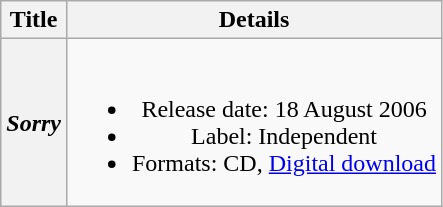<table class="wikitable plainrowheaders" style="text-align:center;">
<tr>
<th scope="col">Title</th>
<th scope="col">Details</th>
</tr>
<tr>
<th scope="row"><em>Sorry</em></th>
<td><br><ul><li>Release date: 18 August 2006</li><li>Label: Independent</li><li>Formats: CD, <a href='#'>Digital download</a></li></ul></td>
</tr>
</table>
